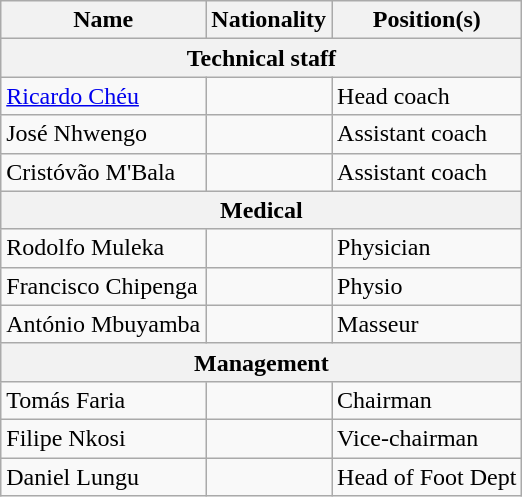<table class="wikitable ve-ce-branchNode ve-ce-tableNode">
<tr>
<th>Name</th>
<th>Nationality</th>
<th>Position(s)</th>
</tr>
<tr>
<th colspan="3">Technical staff</th>
</tr>
<tr>
<td><a href='#'>Ricardo Chéu</a></td>
<td></td>
<td>Head coach</td>
</tr>
<tr>
<td>José Nhwengo</td>
<td></td>
<td>Assistant coach</td>
</tr>
<tr>
<td>Cristóvão M'Bala</td>
<td></td>
<td>Assistant coach</td>
</tr>
<tr>
<th colspan="3">Medical</th>
</tr>
<tr>
<td>Rodolfo Muleka</td>
<td></td>
<td>Physician</td>
</tr>
<tr>
<td>Francisco Chipenga</td>
<td></td>
<td>Physio</td>
</tr>
<tr>
<td>António Mbuyamba</td>
<td></td>
<td>Masseur</td>
</tr>
<tr>
<th colspan="3">Management</th>
</tr>
<tr>
<td>Tomás Faria</td>
<td></td>
<td>Chairman</td>
</tr>
<tr>
<td>Filipe Nkosi</td>
<td></td>
<td>Vice-chairman</td>
</tr>
<tr>
<td>Daniel Lungu</td>
<td></td>
<td>Head of Foot Dept</td>
</tr>
</table>
